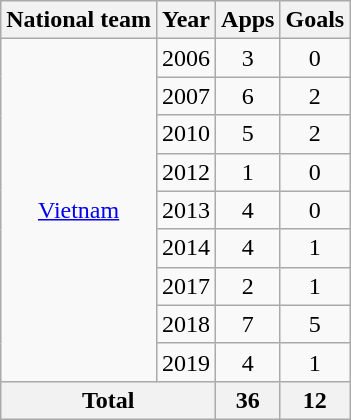<table class=wikitable style=text-align:center>
<tr>
<th>National team</th>
<th>Year</th>
<th>Apps</th>
<th>Goals</th>
</tr>
<tr>
<td rowspan=9><a href='#'>Vietnam</a></td>
<td>2006</td>
<td>3</td>
<td>0</td>
</tr>
<tr>
<td>2007</td>
<td>6</td>
<td>2</td>
</tr>
<tr>
<td>2010</td>
<td>5</td>
<td>2</td>
</tr>
<tr>
<td>2012</td>
<td>1</td>
<td>0</td>
</tr>
<tr>
<td>2013</td>
<td>4</td>
<td>0</td>
</tr>
<tr>
<td>2014</td>
<td>4</td>
<td>1</td>
</tr>
<tr>
<td>2017</td>
<td>2</td>
<td>1</td>
</tr>
<tr>
<td>2018</td>
<td>7</td>
<td>5</td>
</tr>
<tr>
<td>2019</td>
<td>4</td>
<td>1</td>
</tr>
<tr>
<th colspan=2>Total</th>
<th>36</th>
<th>12</th>
</tr>
</table>
